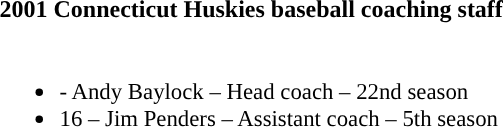<table class="toccolours">
<tr>
<th colspan=9>2001 Connecticut Huskies baseball coaching staff</th>
</tr>
<tr>
<td style="text-align: left; font-size: 95%;" valign="top"><br><ul><li>- Andy Baylock – Head coach – 22nd season</li><li>16 – Jim Penders – Assistant coach – 5th season</li></ul></td>
</tr>
</table>
